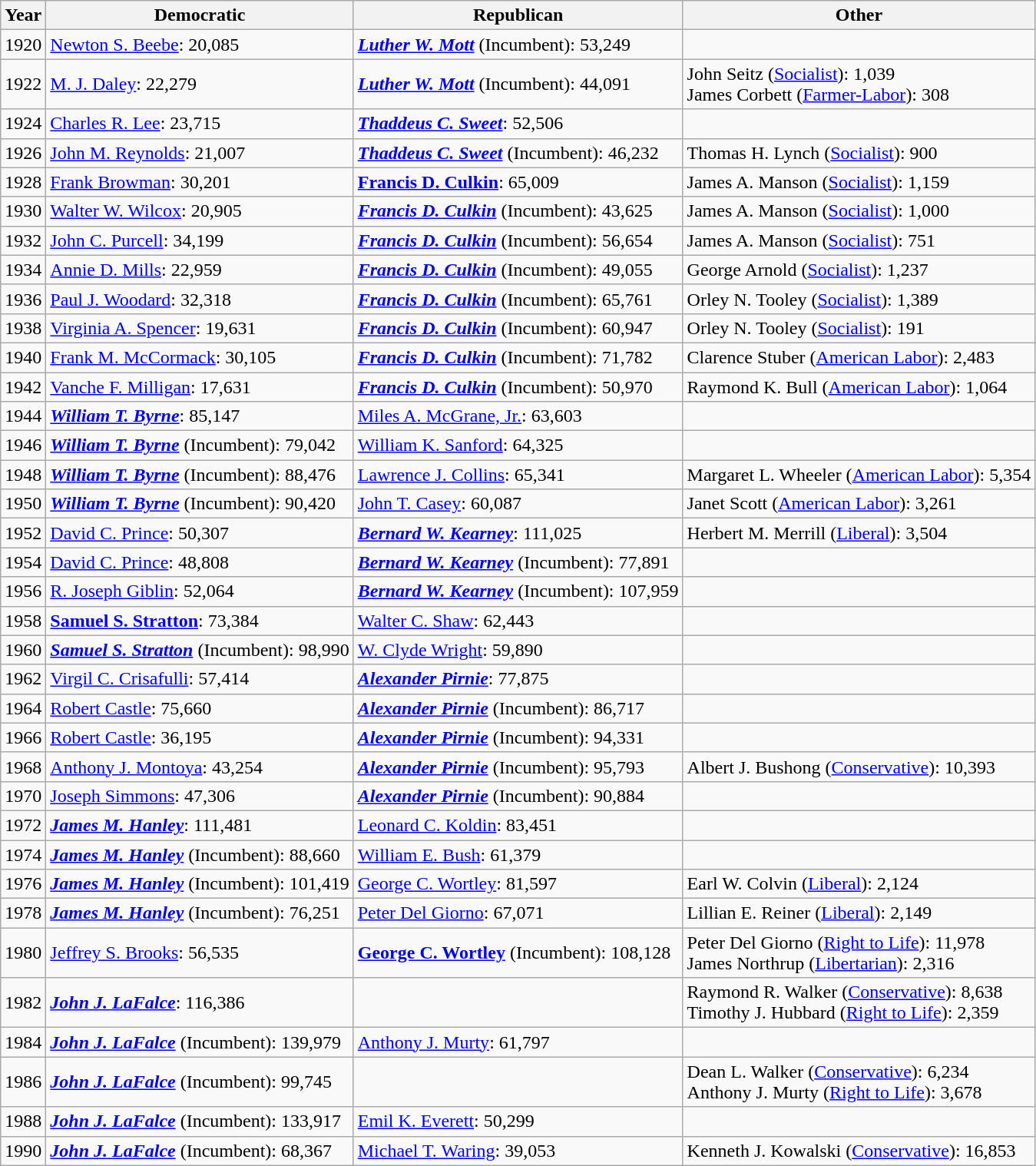<table class=wikitable>
<tr>
<th>Year</th>
<th>Democratic</th>
<th>Republican</th>
<th>Other</th>
</tr>
<tr>
<td>1920</td>
<td><a href='#'>Newton S. Beebe</a>: 20,085</td>
<td><strong><em><a href='#'>Luther W. Mott</a></em></strong> (Incumbent): 53,249</td>
<td></td>
</tr>
<tr>
<td>1922</td>
<td><a href='#'>M. J. Daley</a>: 22,279</td>
<td><strong><em><a href='#'>Luther W. Mott</a></em></strong> (Incumbent): 44,091</td>
<td>John Seitz (<a href='#'>Socialist</a>): 1,039<br>James Corbett (<a href='#'>Farmer-Labor</a>): 308</td>
</tr>
<tr>
<td>1924</td>
<td><a href='#'>Charles R. Lee</a>: 23,715</td>
<td><strong><em><a href='#'>Thaddeus C. Sweet</a></em></strong>: 52,506</td>
<td></td>
</tr>
<tr>
<td>1926</td>
<td><a href='#'>John M. Reynolds</a>: 21,007</td>
<td><strong><em><a href='#'>Thaddeus C. Sweet</a></em></strong> (Incumbent): 46,232</td>
<td>Thomas H. Lynch (<a href='#'>Socialist</a>): 900</td>
</tr>
<tr>
<td>1928</td>
<td><a href='#'>Frank Browman</a>: 30,201</td>
<td><strong><a href='#'>Francis D. Culkin</a></strong>: 65,009</td>
<td>James A. Manson (<a href='#'>Socialist</a>): 1,159</td>
</tr>
<tr>
<td>1930</td>
<td><a href='#'>Walter W. Wilcox</a>: 20,905</td>
<td><strong><em><a href='#'>Francis D. Culkin</a></em></strong> (Incumbent): 43,625</td>
<td>James A. Manson (<a href='#'>Socialist</a>): 1,000</td>
</tr>
<tr>
<td>1932</td>
<td><a href='#'>John C. Purcell</a>: 34,199</td>
<td><strong><em><a href='#'>Francis D. Culkin</a></em></strong> (Incumbent): 56,654</td>
<td>James A. Manson (<a href='#'>Socialist</a>): 751</td>
</tr>
<tr>
<td>1934</td>
<td><a href='#'>Annie D. Mills</a>: 22,959</td>
<td><strong><em><a href='#'>Francis D. Culkin</a></em></strong> (Incumbent): 49,055</td>
<td>George Arnold (<a href='#'>Socialist</a>): 1,237</td>
</tr>
<tr>
<td>1936</td>
<td><a href='#'>Paul J. Woodard</a>: 32,318</td>
<td><strong><em><a href='#'>Francis D. Culkin</a></em></strong> (Incumbent): 65,761</td>
<td>Orley N. Tooley (<a href='#'>Socialist</a>): 1,389</td>
</tr>
<tr>
<td>1938</td>
<td><a href='#'>Virginia A. Spencer</a>: 19,631</td>
<td><strong><em><a href='#'>Francis D. Culkin</a></em></strong> (Incumbent): 60,947</td>
<td>Orley N. Tooley (<a href='#'>Socialist</a>): 191</td>
</tr>
<tr>
<td>1940</td>
<td><a href='#'>Frank M. McCormack</a>: 30,105</td>
<td><strong><em><a href='#'>Francis D. Culkin</a></em></strong> (Incumbent): 71,782</td>
<td>Clarence Stuber (<a href='#'>American Labor</a>): 2,483</td>
</tr>
<tr>
<td>1942</td>
<td><a href='#'>Vanche F. Milligan</a>: 17,631</td>
<td><strong><em><a href='#'>Francis D. Culkin</a></em></strong> (Incumbent): 50,970</td>
<td>Raymond K. Bull (<a href='#'>American Labor</a>): 1,064</td>
</tr>
<tr>
<td>1944</td>
<td><strong><em><a href='#'>William T. Byrne</a></em></strong>: 85,147</td>
<td><a href='#'>Miles A. McGrane, Jr.</a>: 63,603</td>
<td></td>
</tr>
<tr>
<td>1946</td>
<td><strong><em><a href='#'>William T. Byrne</a></em></strong> (Incumbent): 79,042</td>
<td><a href='#'>William K. Sanford</a>: 64,325</td>
<td></td>
</tr>
<tr>
<td>1948</td>
<td><strong><em><a href='#'>William T. Byrne</a></em></strong> (Incumbent): 88,476</td>
<td><a href='#'>Lawrence J. Collins</a>: 65,341</td>
<td>Margaret L. Wheeler (<a href='#'>American Labor</a>): 5,354</td>
</tr>
<tr>
<td>1950</td>
<td><strong><em><a href='#'>William T. Byrne</a></em></strong> (Incumbent): 90,420</td>
<td><a href='#'>John T. Casey</a>: 60,087</td>
<td>Janet Scott (<a href='#'>American Labor</a>): 3,261</td>
</tr>
<tr>
<td>1952</td>
<td><a href='#'>David C. Prince</a>: 50,307</td>
<td><strong><em><a href='#'>Bernard W. Kearney</a></em></strong>: 111,025</td>
<td>Herbert M. Merrill (<a href='#'>Liberal</a>): 3,504</td>
</tr>
<tr>
<td>1954</td>
<td><a href='#'>David C. Prince</a>: 48,808</td>
<td><strong><em><a href='#'>Bernard W. Kearney</a></em></strong> (Incumbent): 77,891</td>
<td></td>
</tr>
<tr>
<td>1956</td>
<td><a href='#'>R. Joseph Giblin</a>: 52,064</td>
<td><strong><em><a href='#'>Bernard W. Kearney</a></em></strong> (Incumbent): 107,959</td>
<td></td>
</tr>
<tr>
<td>1958</td>
<td><strong><a href='#'>Samuel S. Stratton</a></strong>: 73,384</td>
<td><a href='#'>Walter C. Shaw</a>: 62,443</td>
<td></td>
</tr>
<tr>
<td>1960</td>
<td><strong><em><a href='#'>Samuel S. Stratton</a></em></strong> (Incumbent): 98,990</td>
<td><a href='#'>W. Clyde Wright</a>: 59,890</td>
<td></td>
</tr>
<tr>
<td>1962</td>
<td><a href='#'>Virgil C. Crisafulli</a>: 57,414</td>
<td><strong><em><a href='#'>Alexander Pirnie</a></em></strong>: 77,875</td>
<td></td>
</tr>
<tr>
<td>1964</td>
<td><a href='#'>Robert Castle</a>: 75,660</td>
<td><strong><em><a href='#'>Alexander Pirnie</a></em></strong> (Incumbent): 86,717</td>
<td></td>
</tr>
<tr>
<td>1966</td>
<td><a href='#'>Robert Castle</a>: 36,195</td>
<td><strong><em><a href='#'>Alexander Pirnie</a></em></strong> (Incumbent): 94,331</td>
<td></td>
</tr>
<tr>
<td>1968</td>
<td><a href='#'>Anthony J. Montoya</a>: 43,254</td>
<td><strong><em><a href='#'>Alexander Pirnie</a></em></strong> (Incumbent): 95,793</td>
<td>Albert J. Bushong (<a href='#'>Conservative</a>): 10,393</td>
</tr>
<tr>
<td>1970</td>
<td><a href='#'>Joseph Simmons</a>: 47,306</td>
<td><strong><em><a href='#'>Alexander Pirnie</a></em></strong> (Incumbent): 90,884</td>
<td></td>
</tr>
<tr>
<td>1972</td>
<td><strong><em><a href='#'>James M. Hanley</a></em></strong>: 111,481</td>
<td><a href='#'>Leonard C. Koldin</a>: 83,451</td>
<td></td>
</tr>
<tr>
<td>1974</td>
<td><strong><em><a href='#'>James M. Hanley</a></em></strong> (Incumbent): 88,660</td>
<td><a href='#'>William E. Bush</a>: 61,379</td>
<td></td>
</tr>
<tr>
<td>1976</td>
<td><strong><em><a href='#'>James M. Hanley</a></em></strong> (Incumbent): 101,419</td>
<td><a href='#'>George C. Wortley</a>: 81,597</td>
<td>Earl W. Colvin (<a href='#'>Liberal</a>): 2,124</td>
</tr>
<tr>
<td>1978</td>
<td><strong><em><a href='#'>James M. Hanley</a></em></strong> (Incumbent): 76,251</td>
<td><a href='#'>Peter Del Giorno</a>: 67,071</td>
<td>Lillian E. Reiner (<a href='#'>Liberal</a>): 2,149</td>
</tr>
<tr>
<td>1980</td>
<td><a href='#'>Jeffrey S. Brooks</a>: 56,535</td>
<td><strong><a href='#'>George C. Wortley</a></strong> (Incumbent): 108,128</td>
<td>Peter Del Giorno (<a href='#'>Right to Life</a>): 11,978<br>James Northrup (<a href='#'>Libertarian</a>): 2,316</td>
</tr>
<tr>
<td>1982</td>
<td><strong><em><a href='#'>John J. LaFalce</a></em></strong>: 116,386</td>
<td></td>
<td>Raymond R. Walker (<a href='#'>Conservative</a>): 8,638<br>Timothy J. Hubbard (<a href='#'>Right to Life</a>): 2,359</td>
</tr>
<tr>
<td>1984</td>
<td><strong><em><a href='#'>John J. LaFalce</a></em></strong> (Incumbent): 139,979</td>
<td><a href='#'>Anthony J. Murty</a>: 61,797</td>
<td></td>
</tr>
<tr>
<td>1986</td>
<td><strong><em><a href='#'>John J. LaFalce</a></em></strong> (Incumbent): 99,745</td>
<td></td>
<td>Dean L. Walker (<a href='#'>Conservative</a>): 6,234<br>Anthony J. Murty (<a href='#'>Right to Life</a>): 3,678</td>
</tr>
<tr>
<td>1988</td>
<td><strong><em><a href='#'>John J. LaFalce</a></em></strong> (Incumbent): 133,917</td>
<td><a href='#'>Emil K. Everett</a>: 50,299</td>
<td></td>
</tr>
<tr>
<td>1990</td>
<td><strong><em><a href='#'>John J. LaFalce</a></em></strong> (Incumbent): 68,367</td>
<td><a href='#'>Michael T. Waring</a>: 39,053</td>
<td>Kenneth J. Kowalski (<a href='#'>Conservative</a>): 16,853</td>
</tr>
</table>
